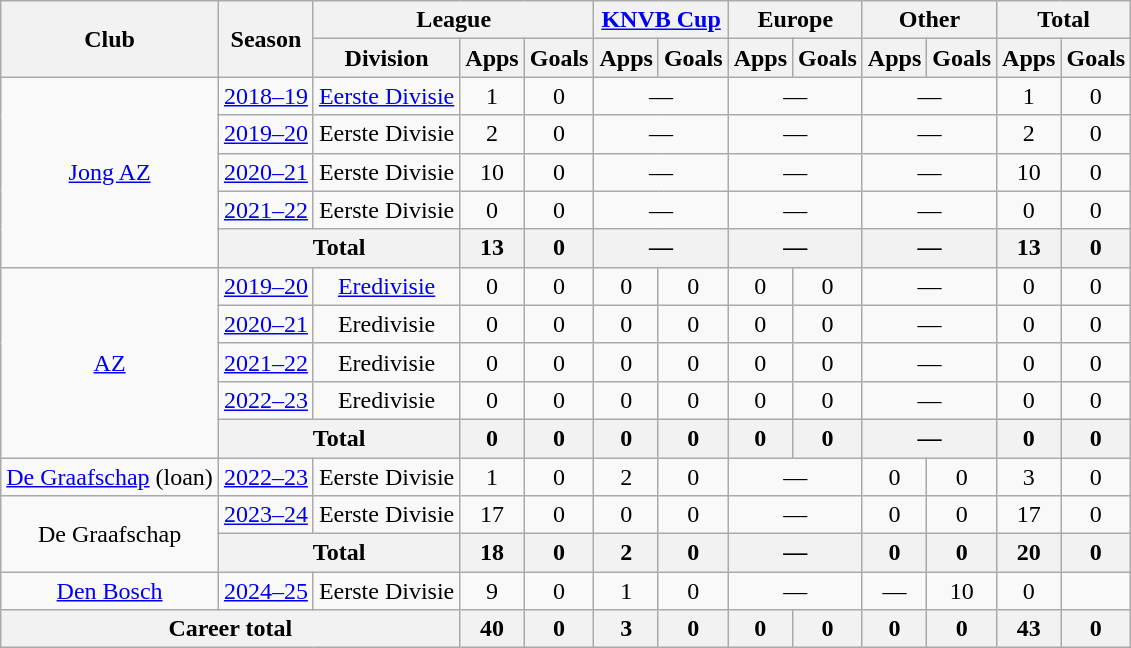<table class="wikitable" style="text-align:center">
<tr>
<th rowspan="2">Club</th>
<th rowspan="2">Season</th>
<th colspan="3">League</th>
<th colspan="2"><a href='#'>KNVB Cup</a></th>
<th colspan="2">Europe</th>
<th colspan="2">Other</th>
<th colspan="2">Total</th>
</tr>
<tr>
<th>Division</th>
<th>Apps</th>
<th>Goals</th>
<th>Apps</th>
<th>Goals</th>
<th>Apps</th>
<th>Goals</th>
<th>Apps</th>
<th>Goals</th>
<th>Apps</th>
<th>Goals</th>
</tr>
<tr>
<td rowspan="5"><a href='#'>Jong AZ</a></td>
<td><a href='#'>2018–19</a></td>
<td><a href='#'>Eerste Divisie</a></td>
<td>1</td>
<td>0</td>
<td colspan="2">—</td>
<td colspan="2">—</td>
<td colspan="2">—</td>
<td>1</td>
<td>0</td>
</tr>
<tr>
<td><a href='#'>2019–20</a></td>
<td>Eerste Divisie</td>
<td>2</td>
<td>0</td>
<td colspan="2">—</td>
<td colspan="2">—</td>
<td colspan="2">—</td>
<td>2</td>
<td>0</td>
</tr>
<tr>
<td><a href='#'>2020–21</a></td>
<td>Eerste Divisie</td>
<td>10</td>
<td>0</td>
<td colspan="2">—</td>
<td colspan="2">—</td>
<td colspan="2">—</td>
<td>10</td>
<td>0</td>
</tr>
<tr>
<td><a href='#'>2021–22</a></td>
<td>Eerste Divisie</td>
<td>0</td>
<td>0</td>
<td colspan="2">—</td>
<td colspan="2">—</td>
<td colspan="2">—</td>
<td>0</td>
<td>0</td>
</tr>
<tr>
<th colspan="2">Total</th>
<th>13</th>
<th>0</th>
<th colspan="2">—</th>
<th colspan="2">—</th>
<th colspan="2">—</th>
<th>13</th>
<th>0</th>
</tr>
<tr>
<td rowspan="5"><a href='#'>AZ</a></td>
<td><a href='#'>2019–20</a></td>
<td><a href='#'>Eredivisie</a></td>
<td>0</td>
<td>0</td>
<td>0</td>
<td>0</td>
<td>0</td>
<td>0</td>
<td colspan="2">—</td>
<td>0</td>
<td>0</td>
</tr>
<tr>
<td><a href='#'>2020–21</a></td>
<td>Eredivisie</td>
<td>0</td>
<td>0</td>
<td>0</td>
<td>0</td>
<td>0</td>
<td>0</td>
<td colspan="2">—</td>
<td>0</td>
<td>0</td>
</tr>
<tr>
<td><a href='#'>2021–22</a></td>
<td>Eredivisie</td>
<td>0</td>
<td>0</td>
<td>0</td>
<td>0</td>
<td>0</td>
<td>0</td>
<td colspan="2">—</td>
<td>0</td>
<td>0</td>
</tr>
<tr>
<td><a href='#'>2022–23</a></td>
<td>Eredivisie</td>
<td>0</td>
<td>0</td>
<td>0</td>
<td>0</td>
<td>0</td>
<td>0</td>
<td colspan="2">—</td>
<td>0</td>
<td>0</td>
</tr>
<tr>
<th colspan="2">Total</th>
<th>0</th>
<th>0</th>
<th>0</th>
<th>0</th>
<th>0</th>
<th>0</th>
<th colspan="2">—</th>
<th>0</th>
<th>0</th>
</tr>
<tr>
<td><a href='#'>De Graafschap</a> (loan)</td>
<td><a href='#'>2022–23</a></td>
<td>Eerste Divisie</td>
<td>1</td>
<td>0</td>
<td>2</td>
<td>0</td>
<td colspan="2">—</td>
<td>0</td>
<td>0</td>
<td>3</td>
<td>0</td>
</tr>
<tr>
<td rowspan="2">De Graafschap</td>
<td><a href='#'>2023–24</a></td>
<td>Eerste Divisie</td>
<td>17</td>
<td>0</td>
<td>0</td>
<td>0</td>
<td colspan="2">—</td>
<td>0</td>
<td>0</td>
<td>17</td>
<td>0</td>
</tr>
<tr>
<th colspan="2">Total</th>
<th>18</th>
<th>0</th>
<th>2</th>
<th>0</th>
<th colspan="2">—</th>
<th>0</th>
<th>0</th>
<th>20</th>
<th>0</th>
</tr>
<tr>
<td><a href='#'>Den Bosch</a></td>
<td><a href='#'>2024–25</a></td>
<td>Eerste Divisie</td>
<td>9</td>
<td>0</td>
<td>1</td>
<td>0</td>
<td colspan="2">—</td>
<td olspan="2">—</td>
<td>10</td>
<td>0</td>
</tr>
<tr>
<th colspan="3">Career total</th>
<th>40</th>
<th>0</th>
<th>3</th>
<th>0</th>
<th>0</th>
<th>0</th>
<th>0</th>
<th>0</th>
<th>43</th>
<th>0</th>
</tr>
</table>
